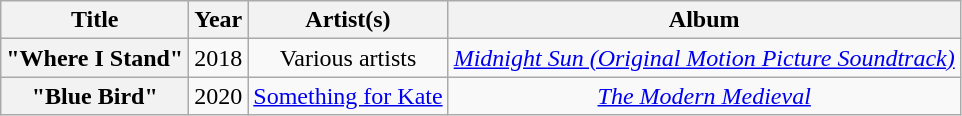<table class="wikitable plainrowheaders" style="text-align:center;">
<tr>
<th scope="col">Title</th>
<th scope="col">Year</th>
<th scope="col">Artist(s)</th>
<th scope="col">Album</th>
</tr>
<tr>
<th scope="row">"Where I Stand"</th>
<td>2018</td>
<td>Various artists</td>
<td><em><a href='#'>Midnight Sun (Original Motion Picture Soundtrack)</a></em></td>
</tr>
<tr>
<th scope="row">"Blue Bird"</th>
<td>2020</td>
<td><a href='#'>Something for Kate</a></td>
<td><em><a href='#'>The Modern Medieval</a></em></td>
</tr>
</table>
